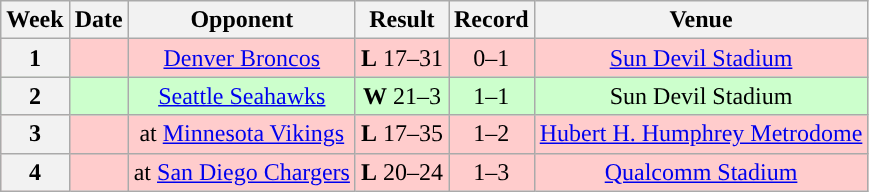<table class="wikitable" style="text-align:center">
<tr>
<th>Week</th>
<th>Date</th>
<th>Opponent</th>
<th>Result</th>
<th>Record</th>
<th>Venue</th>
</tr>
<tr style="background:#fcc">
<th>1</th>
<td></td>
<td><a href='#'>Denver Broncos</a></td>
<td><strong>L</strong> 17–31</td>
<td>0–1</td>
<td><a href='#'>Sun Devil Stadium</a></td>
</tr>
<tr style="background:#cfc">
<th>2</th>
<td></td>
<td><a href='#'>Seattle Seahawks</a></td>
<td><strong>W</strong> 21–3</td>
<td>1–1</td>
<td>Sun Devil Stadium</td>
</tr>
<tr style="background:#fcc">
<th>3</th>
<td></td>
<td>at <a href='#'>Minnesota Vikings</a></td>
<td><strong>L</strong> 17–35</td>
<td>1–2</td>
<td><a href='#'>Hubert H. Humphrey Metrodome</a></td>
</tr>
<tr style="background:#fcc">
<th>4</th>
<td></td>
<td>at <a href='#'>San Diego Chargers</a></td>
<td><strong>L</strong> 20–24</td>
<td>1–3</td>
<td><a href='#'>Qualcomm Stadium</a></td>
</tr>
</table>
